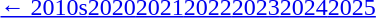<table id=toc class=toc summary=Contents>
<tr>
<th></th>
</tr>
<tr>
<td align=center><a href='#'>← 2010s</a><a href='#'>2020</a><a href='#'>2021</a><a href='#'>2022</a><a href='#'>2023</a><a href='#'>2024</a><a href='#'>2025</a></td>
</tr>
</table>
